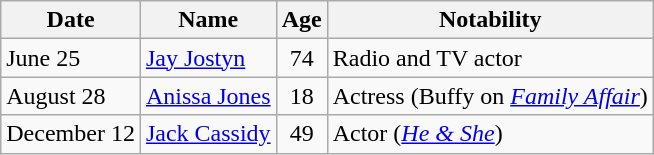<table class="wikitable">
<tr>
<th>Date</th>
<th>Name</th>
<th>Age</th>
<th>Notability</th>
</tr>
<tr>
<td>June 25</td>
<td><a href='#'>Jay Jostyn</a></td>
<td align="center">74</td>
<td>Radio and TV actor</td>
</tr>
<tr>
<td>August 28</td>
<td><a href='#'>Anissa Jones</a></td>
<td align="center">18</td>
<td>Actress (Buffy on <em><a href='#'>Family Affair</a></em>)</td>
</tr>
<tr>
<td>December 12</td>
<td><a href='#'>Jack Cassidy</a></td>
<td align="center">49</td>
<td>Actor (<em><a href='#'>He & She</a></em>)</td>
</tr>
</table>
